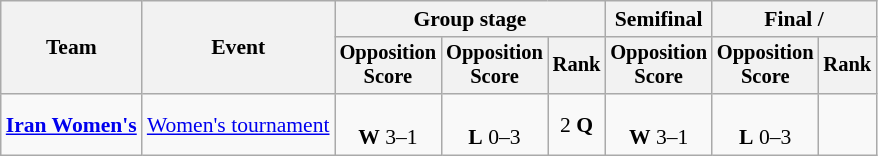<table class=wikitable style=font-size:90%;text-align:center>
<tr>
<th rowspan=2>Team</th>
<th rowspan=2>Event</th>
<th colspan=3>Group stage</th>
<th>Semifinal</th>
<th colspan=2>Final / </th>
</tr>
<tr style=font-size:95%>
<th>Opposition<br>Score</th>
<th>Opposition<br>Score</th>
<th>Rank</th>
<th>Opposition<br>Score</th>
<th>Opposition<br>Score</th>
<th>Rank</th>
</tr>
<tr>
<td align=left><strong><a href='#'>Iran Women's</a></strong></td>
<td align=left><a href='#'>Women's tournament</a></td>
<td><br><strong>W</strong> 3–1</td>
<td><br><strong>L</strong> 0–3</td>
<td>2 <strong>Q</strong></td>
<td><br><strong>W</strong> 3–1</td>
<td><br><strong>L</strong> 0–3</td>
<td></td>
</tr>
</table>
